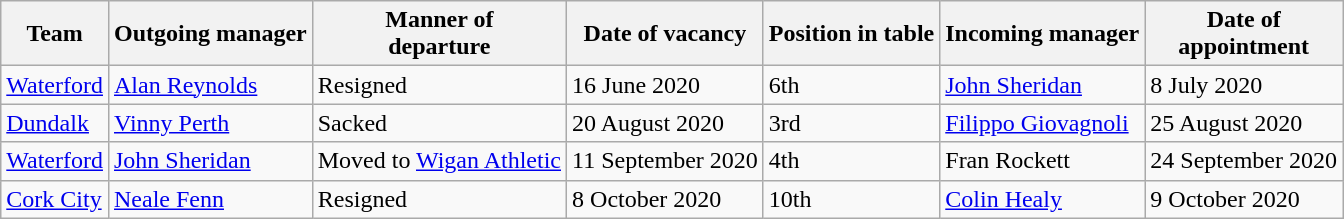<table class="wikitable sortable">
<tr>
<th>Team</th>
<th>Outgoing manager</th>
<th>Manner of<br>departure</th>
<th>Date of vacancy</th>
<th>Position in table</th>
<th>Incoming manager</th>
<th>Date of<br>appointment</th>
</tr>
<tr>
<td><a href='#'>Waterford</a></td>
<td> <a href='#'>Alan Reynolds</a></td>
<td>Resigned</td>
<td>16 June 2020</td>
<td>6th</td>
<td> <a href='#'>John Sheridan</a></td>
<td>8 July 2020</td>
</tr>
<tr>
<td><a href='#'>Dundalk</a></td>
<td> <a href='#'>Vinny Perth</a></td>
<td>Sacked</td>
<td>20 August 2020</td>
<td>3rd</td>
<td> <a href='#'>Filippo Giovagnoli</a></td>
<td>25 August 2020</td>
</tr>
<tr>
<td><a href='#'>Waterford</a></td>
<td> <a href='#'>John Sheridan</a></td>
<td>Moved to <a href='#'>Wigan Athletic</a></td>
<td>11 September 2020</td>
<td>4th</td>
<td> Fran Rockett</td>
<td>24 September 2020</td>
</tr>
<tr>
<td><a href='#'>Cork City</a></td>
<td> <a href='#'>Neale Fenn</a></td>
<td>Resigned</td>
<td>8 October 2020</td>
<td>10th</td>
<td> <a href='#'>Colin Healy</a></td>
<td>9 October 2020</td>
</tr>
</table>
